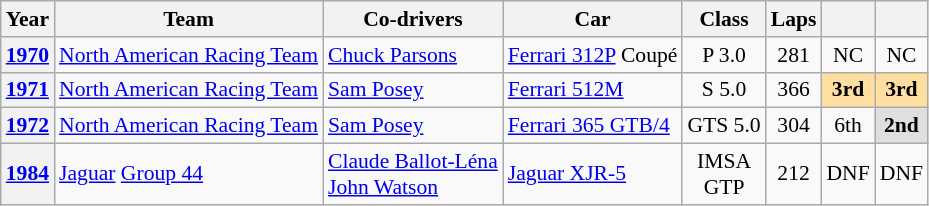<table class="wikitable" style="text-align:center; font-size:90%">
<tr>
<th>Year</th>
<th>Team</th>
<th>Co-drivers</th>
<th>Car</th>
<th>Class</th>
<th>Laps</th>
<th></th>
<th></th>
</tr>
<tr>
<th><a href='#'>1970</a></th>
<td align="left"> <a href='#'>North American Racing Team</a></td>
<td align="left"> <a href='#'>Chuck Parsons</a></td>
<td align="left"><a href='#'>Ferrari 312P</a> Coupé</td>
<td>P 3.0</td>
<td>281</td>
<td>NC</td>
<td>NC</td>
</tr>
<tr>
<th><a href='#'>1971</a></th>
<td align="left"> <a href='#'>North American Racing Team</a></td>
<td align="left"> <a href='#'>Sam Posey</a></td>
<td align="left"><a href='#'>Ferrari 512M</a></td>
<td>S 5.0</td>
<td>366</td>
<td style="background:#FFDF9F;"><strong>3rd</strong></td>
<td style="background:#FFDF9F;"><strong>3rd</strong></td>
</tr>
<tr>
<th><a href='#'>1972</a></th>
<td align="left"> <a href='#'>North American Racing Team</a></td>
<td align="left"> <a href='#'>Sam Posey</a></td>
<td align="left"><a href='#'>Ferrari 365 GTB/4</a></td>
<td>GTS 5.0</td>
<td>304</td>
<td>6th</td>
<td style="background:#DFDFDF;"><strong>2nd</strong></td>
</tr>
<tr>
<th><a href='#'>1984</a></th>
<td align="left"> <a href='#'>Jaguar</a> <a href='#'>Group 44</a></td>
<td align="left"> <a href='#'>Claude Ballot-Léna</a><br> <a href='#'>John Watson</a></td>
<td align="left"><a href='#'>Jaguar XJR-5</a></td>
<td>IMSA<br>GTP</td>
<td>212</td>
<td>DNF</td>
<td>DNF</td>
</tr>
</table>
